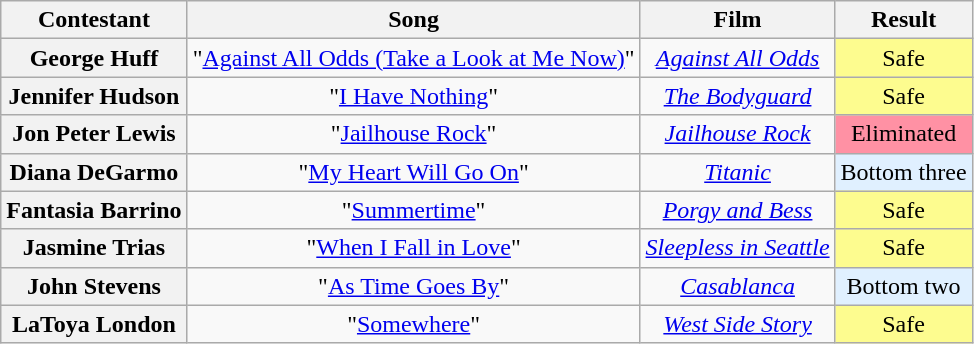<table class="wikitable unsortable" style="text-align:center;">
<tr>
<th scope="col">Contestant</th>
<th scope="col">Song</th>
<th scope="col">Film</th>
<th scope="col">Result</th>
</tr>
<tr>
<th scope="row">George Huff</th>
<td>"<a href='#'>Against All Odds (Take a Look at Me Now)</a>"</td>
<td><em><a href='#'>Against All Odds</a></em></td>
<td style="background:#FDFC8F;">Safe</td>
</tr>
<tr>
<th scope="row">Jennifer Hudson</th>
<td>"<a href='#'>I Have Nothing</a>"</td>
<td><em><a href='#'>The Bodyguard</a></em></td>
<td style="background:#FDFC8F;">Safe</td>
</tr>
<tr>
<th scope="row">Jon Peter Lewis</th>
<td>"<a href='#'>Jailhouse Rock</a>"</td>
<td><em><a href='#'>Jailhouse Rock</a></em></td>
<td bgcolor="FF91A4">Eliminated</td>
</tr>
<tr>
<th scope="row">Diana DeGarmo</th>
<td>"<a href='#'>My Heart Will Go On</a>"</td>
<td><em><a href='#'>Titanic</a></em></td>
<td bgcolor="E0F0FF">Bottom three</td>
</tr>
<tr>
<th scope="row">Fantasia Barrino</th>
<td>"<a href='#'>Summertime</a>"</td>
<td><em><a href='#'>Porgy and Bess</a></em></td>
<td style="background:#FDFC8F;">Safe</td>
</tr>
<tr>
<th scope="row">Jasmine Trias</th>
<td>"<a href='#'>When I Fall in Love</a>"</td>
<td><em><a href='#'>Sleepless in Seattle</a></em></td>
<td style="background:#FDFC8F;">Safe</td>
</tr>
<tr>
<th scope="row">John Stevens</th>
<td>"<a href='#'>As Time Goes By</a>"</td>
<td><em><a href='#'>Casablanca</a></em></td>
<td bgcolor="E0F0FF">Bottom two</td>
</tr>
<tr>
<th scope="row">LaToya London</th>
<td>"<a href='#'>Somewhere</a>"</td>
<td><em><a href='#'>West Side Story</a></em></td>
<td style="background:#FDFC8F;">Safe</td>
</tr>
</table>
